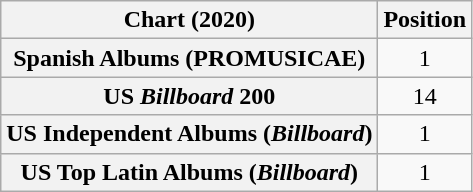<table class="wikitable sortable plainrowheaders" style="text-align:center">
<tr>
<th scope="col">Chart (2020)</th>
<th scope="col">Position</th>
</tr>
<tr>
<th scope="row">Spanish Albums (PROMUSICAE)</th>
<td>1</td>
</tr>
<tr>
<th scope="row">US <em>Billboard</em> 200</th>
<td>14</td>
</tr>
<tr>
<th scope="row">US Independent Albums (<em>Billboard</em>)</th>
<td>1</td>
</tr>
<tr>
<th scope="row">US Top Latin Albums (<em>Billboard</em>)</th>
<td>1</td>
</tr>
</table>
